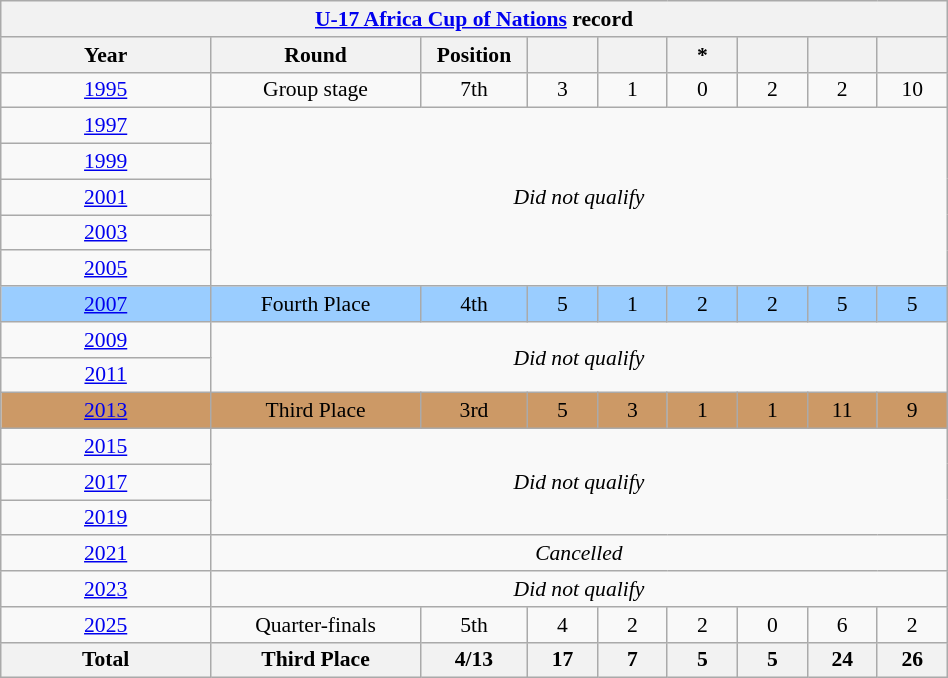<table class="wikitable" style="font-size:90%; text-align:center;" width="50%">
<tr>
<th colspan=9><a href='#'>U-17 Africa Cup of Nations</a> record</th>
</tr>
<tr>
<th width="15%">Year</th>
<th width="15%">Round</th>
<th width="5%">Position</th>
<th width="5%"></th>
<th width="5%"></th>
<th width="5%">*</th>
<th width="5%"></th>
<th width="5%"></th>
<th width="5%"></th>
</tr>
<tr>
<td> <a href='#'>1995</a></td>
<td>Group stage</td>
<td>7th</td>
<td>3</td>
<td>1</td>
<td>0</td>
<td>2</td>
<td>2</td>
<td>10</td>
</tr>
<tr>
<td> <a href='#'>1997</a></td>
<td rowspan=5 colspan=8><em>Did not qualify</em></td>
</tr>
<tr>
<td> <a href='#'>1999</a></td>
</tr>
<tr>
<td> <a href='#'>2001</a></td>
</tr>
<tr>
<td> <a href='#'>2003</a></td>
</tr>
<tr>
<td> <a href='#'>2005</a></td>
</tr>
<tr bgcolor="#9acdff">
<td> <a href='#'>2007</a></td>
<td>Fourth Place</td>
<td>4th</td>
<td>5</td>
<td>1</td>
<td>2</td>
<td>2</td>
<td>5</td>
<td>5</td>
</tr>
<tr>
<td> <a href='#'>2009</a></td>
<td rowspan=2 colspan=8><em>Did not qualify</em></td>
</tr>
<tr>
<td> <a href='#'>2011</a></td>
</tr>
<tr style="background:#cc9966;">
<td> <a href='#'>2013</a></td>
<td>Third Place</td>
<td>3rd</td>
<td>5</td>
<td>3</td>
<td>1</td>
<td>1</td>
<td>11</td>
<td>9</td>
</tr>
<tr>
<td> <a href='#'>2015</a></td>
<td rowspan=3 colspan=8><em>Did not qualify</em></td>
</tr>
<tr>
<td> <a href='#'>2017</a></td>
</tr>
<tr>
<td> <a href='#'>2019</a></td>
</tr>
<tr>
<td> <a href='#'>2021</a></td>
<td colspan="8"><em>Cancelled </em></td>
</tr>
<tr>
<td> <a href='#'>2023</a></td>
<td colspan="8"><em>Did not qualify</em></td>
</tr>
<tr>
<td> <a href='#'>2025</a></td>
<td>Quarter-finals</td>
<td>5th</td>
<td>4</td>
<td>2</td>
<td>2</td>
<td>0</td>
<td>6</td>
<td>2</td>
</tr>
<tr>
<th>Total</th>
<th>Third Place</th>
<th>4/13</th>
<th>17</th>
<th>7</th>
<th>5</th>
<th>5</th>
<th>24</th>
<th>26</th>
</tr>
</table>
